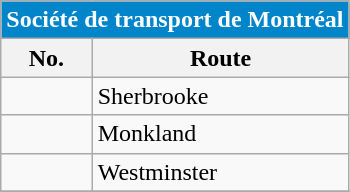<table align=center class="wikitable">
<tr>
<th style="background: #0085CA; font-size:100%; color:#FFFFFF;"colspan="4">Société de transport de Montréal</th>
</tr>
<tr>
<th>No.</th>
<th>Route</th>
</tr>
<tr>
<td {{Avoid wrap> </td>
<td>Sherbrooke</td>
</tr>
<tr>
<td {{Avoid wrap> </td>
<td>Monkland</td>
</tr>
<tr>
<td {{Avoid wrap> </td>
<td>Westminster</td>
</tr>
<tr>
</tr>
</table>
